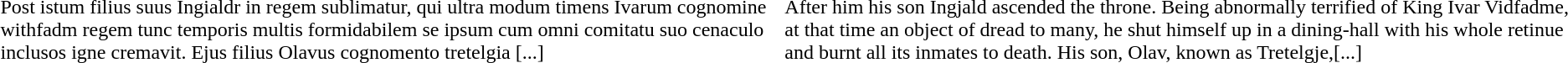<table>
<tr>
<td><br>Post istum filius suus Ingialdr in regem sublimatur, qui ultra modum timens Ivarum cognomine withfadm regem tunc temporis multis formidabilem se ipsum cum omni comitatu suo cenaculo inclusos igne cremavit. Ejus filius Olavus cognomento tretelgia [...]</td>
<td><br>After him his son Ingjald ascended the throne. Being abnormally terrified of King Ivar Vidfadme, at that time an object of dread to many, he shut himself up in a dining-hall with his whole retinue and burnt all its inmates to death. His son, Olav, known as Tretelgje,[...]</td>
<td></td>
</tr>
</table>
